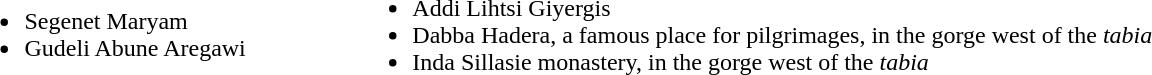<table>
<tr>
<td><br><ul><li>Segenet Maryam</li><li>Gudeli Abune Aregawi</li></ul></td>
<td WIDTH="63"></td>
<td><br><ul><li>Addi Lihtsi Giyergis</li><li>Dabba Hadera, a famous place for pilgrimages, in the gorge west of the <em>tabia</em></li><li>Inda Sillasie monastery, in the gorge west of the <em>tabia</em></li></ul></td>
</tr>
</table>
